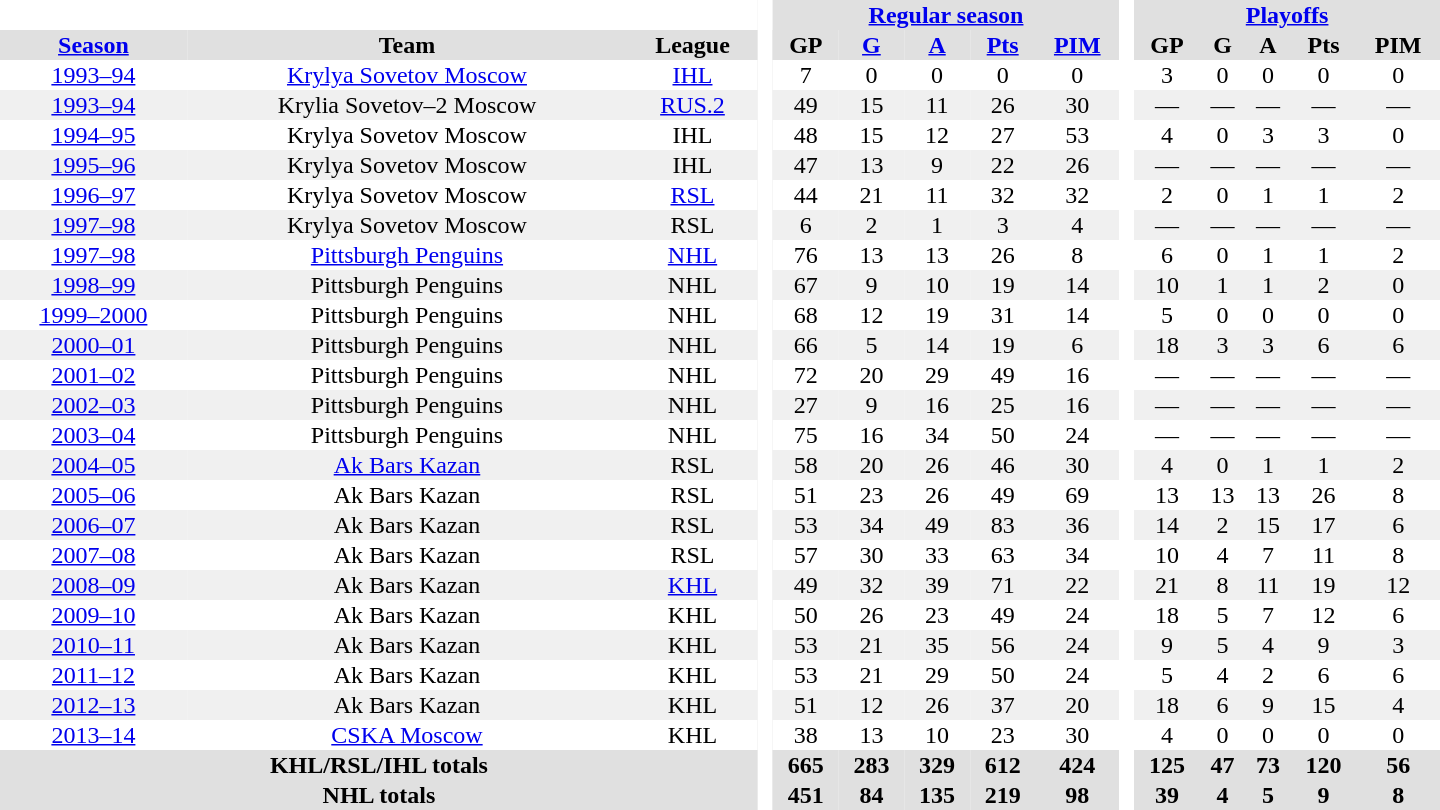<table border="0" cellpadding="1" cellspacing="0" style="text-align:center; width:60em;">
<tr style="background:#e0e0e0;">
<th colspan="3"  bgcolor="#ffffff"> </th>
<th rowspan="99" bgcolor="#ffffff"> </th>
<th colspan="5"><a href='#'>Regular season</a></th>
<th rowspan="99" bgcolor="#ffffff"> </th>
<th colspan="5"><a href='#'>Playoffs</a></th>
</tr>
<tr style="background:#e0e0e0;">
<th><a href='#'>Season</a></th>
<th>Team</th>
<th>League</th>
<th>GP</th>
<th><a href='#'>G</a></th>
<th><a href='#'>A</a></th>
<th><a href='#'>Pts</a></th>
<th><a href='#'>PIM</a></th>
<th>GP</th>
<th>G</th>
<th>A</th>
<th>Pts</th>
<th>PIM</th>
</tr>
<tr>
<td><a href='#'>1993–94</a></td>
<td><a href='#'>Krylya Sovetov Moscow</a></td>
<td><a href='#'>IHL</a></td>
<td>7</td>
<td>0</td>
<td>0</td>
<td>0</td>
<td>0</td>
<td>3</td>
<td>0</td>
<td>0</td>
<td>0</td>
<td>0</td>
</tr>
<tr bgcolor="#f0f0f0">
<td><a href='#'>1993–94</a></td>
<td>Krylia Sovetov–2 Moscow</td>
<td><a href='#'>RUS.2</a></td>
<td>49</td>
<td>15</td>
<td>11</td>
<td>26</td>
<td>30</td>
<td>—</td>
<td>—</td>
<td>—</td>
<td>—</td>
<td>—</td>
</tr>
<tr>
<td><a href='#'>1994–95</a></td>
<td>Krylya Sovetov Moscow</td>
<td>IHL</td>
<td>48</td>
<td>15</td>
<td>12</td>
<td>27</td>
<td>53</td>
<td>4</td>
<td>0</td>
<td>3</td>
<td>3</td>
<td>0</td>
</tr>
<tr bgcolor="#f0f0f0">
<td><a href='#'>1995–96</a></td>
<td>Krylya Sovetov Moscow</td>
<td>IHL</td>
<td>47</td>
<td>13</td>
<td>9</td>
<td>22</td>
<td>26</td>
<td>—</td>
<td>—</td>
<td>—</td>
<td>—</td>
<td>—</td>
</tr>
<tr>
<td><a href='#'>1996–97</a></td>
<td>Krylya Sovetov Moscow</td>
<td><a href='#'>RSL</a></td>
<td>44</td>
<td>21</td>
<td>11</td>
<td>32</td>
<td>32</td>
<td>2</td>
<td>0</td>
<td>1</td>
<td>1</td>
<td>2</td>
</tr>
<tr bgcolor="#f0f0f0">
<td><a href='#'>1997–98</a></td>
<td>Krylya Sovetov Moscow</td>
<td>RSL</td>
<td>6</td>
<td>2</td>
<td>1</td>
<td>3</td>
<td>4</td>
<td>—</td>
<td>—</td>
<td>—</td>
<td>—</td>
<td>—</td>
</tr>
<tr>
<td><a href='#'>1997–98</a></td>
<td><a href='#'>Pittsburgh Penguins</a></td>
<td><a href='#'>NHL</a></td>
<td>76</td>
<td>13</td>
<td>13</td>
<td>26</td>
<td>8</td>
<td>6</td>
<td>0</td>
<td>1</td>
<td>1</td>
<td>2</td>
</tr>
<tr bgcolor="#f0f0f0">
<td><a href='#'>1998–99</a></td>
<td>Pittsburgh Penguins</td>
<td>NHL</td>
<td>67</td>
<td>9</td>
<td>10</td>
<td>19</td>
<td>14</td>
<td>10</td>
<td>1</td>
<td>1</td>
<td>2</td>
<td>0</td>
</tr>
<tr>
<td><a href='#'>1999–2000</a></td>
<td>Pittsburgh Penguins</td>
<td>NHL</td>
<td>68</td>
<td>12</td>
<td>19</td>
<td>31</td>
<td>14</td>
<td>5</td>
<td>0</td>
<td>0</td>
<td>0</td>
<td>0</td>
</tr>
<tr bgcolor="#f0f0f0">
<td><a href='#'>2000–01</a></td>
<td>Pittsburgh Penguins</td>
<td>NHL</td>
<td>66</td>
<td>5</td>
<td>14</td>
<td>19</td>
<td>6</td>
<td>18</td>
<td>3</td>
<td>3</td>
<td>6</td>
<td>6</td>
</tr>
<tr>
<td><a href='#'>2001–02</a></td>
<td>Pittsburgh Penguins</td>
<td>NHL</td>
<td>72</td>
<td>20</td>
<td>29</td>
<td>49</td>
<td>16</td>
<td>—</td>
<td>—</td>
<td>—</td>
<td>—</td>
<td>—</td>
</tr>
<tr bgcolor="#f0f0f0">
<td><a href='#'>2002–03</a></td>
<td>Pittsburgh Penguins</td>
<td>NHL</td>
<td>27</td>
<td>9</td>
<td>16</td>
<td>25</td>
<td>16</td>
<td>—</td>
<td>—</td>
<td>—</td>
<td>—</td>
<td>—</td>
</tr>
<tr>
<td><a href='#'>2003–04</a></td>
<td>Pittsburgh Penguins</td>
<td>NHL</td>
<td>75</td>
<td>16</td>
<td>34</td>
<td>50</td>
<td>24</td>
<td>—</td>
<td>—</td>
<td>—</td>
<td>—</td>
<td>—</td>
</tr>
<tr bgcolor="#f0f0f0">
<td><a href='#'>2004–05</a></td>
<td><a href='#'>Ak Bars Kazan</a></td>
<td>RSL</td>
<td>58</td>
<td>20</td>
<td>26</td>
<td>46</td>
<td>30</td>
<td>4</td>
<td>0</td>
<td>1</td>
<td>1</td>
<td>2</td>
</tr>
<tr>
<td><a href='#'>2005–06</a></td>
<td>Ak Bars Kazan</td>
<td>RSL</td>
<td>51</td>
<td>23</td>
<td>26</td>
<td>49</td>
<td>69</td>
<td>13</td>
<td>13</td>
<td>13</td>
<td>26</td>
<td>8</td>
</tr>
<tr bgcolor="#f0f0f0">
<td><a href='#'>2006–07</a></td>
<td>Ak Bars Kazan</td>
<td>RSL</td>
<td>53</td>
<td>34</td>
<td>49</td>
<td>83</td>
<td>36</td>
<td>14</td>
<td>2</td>
<td>15</td>
<td>17</td>
<td>6</td>
</tr>
<tr>
<td><a href='#'>2007–08</a></td>
<td>Ak Bars Kazan</td>
<td>RSL</td>
<td>57</td>
<td>30</td>
<td>33</td>
<td>63</td>
<td>34</td>
<td>10</td>
<td>4</td>
<td>7</td>
<td>11</td>
<td>8</td>
</tr>
<tr bgcolor="#f0f0f0">
<td><a href='#'>2008–09</a></td>
<td>Ak Bars Kazan</td>
<td><a href='#'>KHL</a></td>
<td>49</td>
<td>32</td>
<td>39</td>
<td>71</td>
<td>22</td>
<td>21</td>
<td>8</td>
<td>11</td>
<td>19</td>
<td>12</td>
</tr>
<tr>
<td><a href='#'>2009–10</a></td>
<td>Ak Bars Kazan</td>
<td>KHL</td>
<td>50</td>
<td>26</td>
<td>23</td>
<td>49</td>
<td>24</td>
<td>18</td>
<td>5</td>
<td>7</td>
<td>12</td>
<td>6</td>
</tr>
<tr bgcolor="#f0f0f0">
<td><a href='#'>2010–11</a></td>
<td>Ak Bars Kazan</td>
<td>KHL</td>
<td>53</td>
<td>21</td>
<td>35</td>
<td>56</td>
<td>24</td>
<td>9</td>
<td>5</td>
<td>4</td>
<td>9</td>
<td>3</td>
</tr>
<tr>
<td><a href='#'>2011–12</a></td>
<td>Ak Bars Kazan</td>
<td>KHL</td>
<td>53</td>
<td>21</td>
<td>29</td>
<td>50</td>
<td>24</td>
<td>5</td>
<td>4</td>
<td>2</td>
<td>6</td>
<td>6</td>
</tr>
<tr bgcolor="#f0f0f0">
<td><a href='#'>2012–13</a></td>
<td>Ak Bars Kazan</td>
<td>KHL</td>
<td>51</td>
<td>12</td>
<td>26</td>
<td>37</td>
<td>20</td>
<td>18</td>
<td>6</td>
<td>9</td>
<td>15</td>
<td>4</td>
</tr>
<tr>
<td><a href='#'>2013–14</a></td>
<td><a href='#'>CSKA Moscow</a></td>
<td>KHL</td>
<td>38</td>
<td>13</td>
<td>10</td>
<td>23</td>
<td>30</td>
<td>4</td>
<td>0</td>
<td>0</td>
<td>0</td>
<td>0</td>
</tr>
<tr bgcolor="#e0e0e0">
<th colspan="3">KHL/RSL/IHL totals</th>
<th>665</th>
<th>283</th>
<th>329</th>
<th>612</th>
<th>424</th>
<th>125</th>
<th>47</th>
<th>73</th>
<th>120</th>
<th>56</th>
</tr>
<tr bgcolor="#e0e0e0">
<th colspan="3">NHL totals</th>
<th>451</th>
<th>84</th>
<th>135</th>
<th>219</th>
<th>98</th>
<th>39</th>
<th>4</th>
<th>5</th>
<th>9</th>
<th>8</th>
</tr>
</table>
